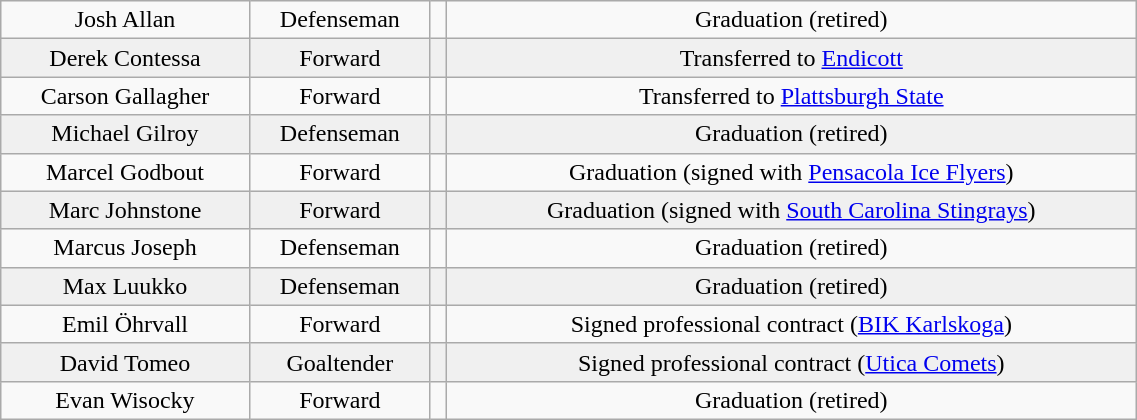<table class="wikitable" width="60%">
<tr align="center" bgcolor="">
<td>Josh Allan</td>
<td>Defenseman</td>
<td></td>
<td>Graduation (retired)</td>
</tr>
<tr align="center" bgcolor="f0f0f0">
<td>Derek Contessa</td>
<td>Forward</td>
<td></td>
<td>Transferred to <a href='#'>Endicott</a></td>
</tr>
<tr align="center" bgcolor="">
<td>Carson Gallagher</td>
<td>Forward</td>
<td></td>
<td>Transferred to <a href='#'>Plattsburgh State</a></td>
</tr>
<tr align="center" bgcolor="f0f0f0">
<td>Michael Gilroy</td>
<td>Defenseman</td>
<td></td>
<td>Graduation (retired)</td>
</tr>
<tr align="center" bgcolor="">
<td>Marcel Godbout</td>
<td>Forward</td>
<td></td>
<td>Graduation (signed with <a href='#'>Pensacola Ice Flyers</a>)</td>
</tr>
<tr align="center" bgcolor="f0f0f0">
<td>Marc Johnstone</td>
<td>Forward</td>
<td></td>
<td>Graduation (signed with <a href='#'>South Carolina Stingrays</a>)</td>
</tr>
<tr align="center" bgcolor="">
<td>Marcus Joseph</td>
<td>Defenseman</td>
<td></td>
<td>Graduation (retired)</td>
</tr>
<tr align="center" bgcolor="f0f0f0">
<td>Max Luukko</td>
<td>Defenseman</td>
<td></td>
<td>Graduation (retired)</td>
</tr>
<tr align="center" bgcolor="">
<td>Emil Öhrvall</td>
<td>Forward</td>
<td></td>
<td>Signed professional contract (<a href='#'>BIK Karlskoga</a>)</td>
</tr>
<tr align="center" bgcolor="f0f0f0">
<td>David Tomeo</td>
<td>Goaltender</td>
<td></td>
<td>Signed professional contract (<a href='#'>Utica Comets</a>)</td>
</tr>
<tr align="center" bgcolor="">
<td>Evan Wisocky</td>
<td>Forward</td>
<td></td>
<td>Graduation (retired)</td>
</tr>
</table>
